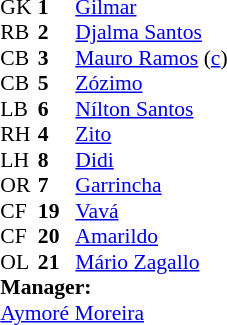<table style="font-size:90%; margin:0.2em auto;" cellspacing="0" cellpadding="0">
<tr>
<th width="25"></th>
<th width="25"></th>
</tr>
<tr>
<td>GK</td>
<td><strong>1</strong></td>
<td><a href='#'>Gilmar</a></td>
</tr>
<tr>
<td>RB</td>
<td><strong>2</strong></td>
<td><a href='#'>Djalma Santos</a></td>
</tr>
<tr>
<td>CB</td>
<td><strong>3</strong></td>
<td><a href='#'>Mauro Ramos</a> (<a href='#'>c</a>)</td>
</tr>
<tr>
<td>CB</td>
<td><strong>5</strong></td>
<td><a href='#'>Zózimo</a></td>
</tr>
<tr>
<td>LB</td>
<td><strong>6</strong></td>
<td><a href='#'>Nílton Santos</a></td>
</tr>
<tr>
<td>RH</td>
<td><strong>4</strong></td>
<td><a href='#'>Zito</a></td>
</tr>
<tr>
<td>LH</td>
<td><strong>8</strong></td>
<td><a href='#'>Didi</a></td>
</tr>
<tr>
<td>OR</td>
<td><strong>7</strong></td>
<td><a href='#'>Garrincha</a></td>
</tr>
<tr>
<td>CF</td>
<td><strong>19</strong></td>
<td><a href='#'>Vavá</a></td>
</tr>
<tr>
<td>CF</td>
<td><strong>20</strong></td>
<td><a href='#'>Amarildo</a></td>
</tr>
<tr>
<td>OL</td>
<td><strong>21</strong></td>
<td><a href='#'>Mário Zagallo</a></td>
</tr>
<tr>
<td colspan="3"><strong>Manager:</strong></td>
</tr>
<tr>
<td colspan="3"><a href='#'>Aymoré Moreira</a></td>
</tr>
</table>
